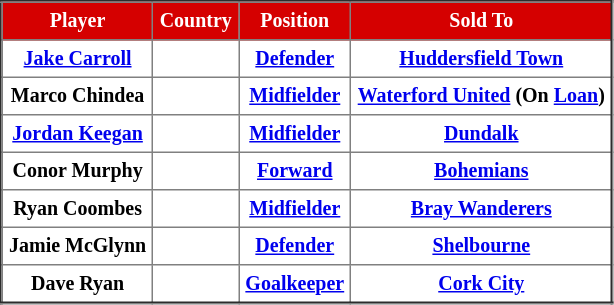<table border="2" cellpadding="4" style="border-collapse:collapse; text-align:center; font-size:smaller;">
<tr style="background:#d50000; color:white">
<th>Player</th>
<th>Country</th>
<th>Position</th>
<th>Sold To</th>
</tr>
<tr bgcolor="">
<th><a href='#'>Jake Carroll</a></th>
<th></th>
<th><a href='#'>Defender</a></th>
<th> <a href='#'>Huddersfield Town</a></th>
</tr>
<tr bgcolor="">
<th>Marco Chindea</th>
<th></th>
<th><a href='#'>Midfielder</a></th>
<th> <a href='#'>Waterford United</a> (On <a href='#'>Loan</a>)</th>
</tr>
<tr bgcolor="">
<th><a href='#'>Jordan Keegan</a></th>
<th></th>
<th><a href='#'>Midfielder</a></th>
<th> <a href='#'>Dundalk</a></th>
</tr>
<tr bgcolor="">
<th>Conor Murphy</th>
<th></th>
<th><a href='#'>Forward</a></th>
<th> <a href='#'>Bohemians</a></th>
</tr>
<tr bgcolor="">
<th>Ryan Coombes</th>
<th></th>
<th><a href='#'>Midfielder</a></th>
<th> <a href='#'>Bray Wanderers</a></th>
</tr>
<tr bgcolor="">
<th>Jamie McGlynn</th>
<th></th>
<th><a href='#'>Defender</a></th>
<th> <a href='#'>Shelbourne</a></th>
</tr>
<tr bgcolor="">
<th>Dave Ryan</th>
<th></th>
<th><a href='#'>Goalkeeper</a></th>
<th> <a href='#'>Cork City</a></th>
</tr>
</table>
